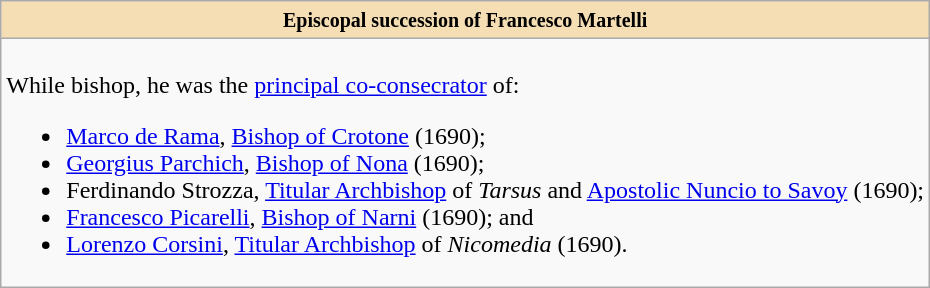<table role="presentation" class="wikitable mw-collapsible mw-collapsed"|>
<tr>
<th style="background:#F5DEB3"><small>Episcopal succession of Francesco Martelli</small></th>
</tr>
<tr>
<td><br>While bishop, he was the <a href='#'>principal co-consecrator</a> of:<ul><li><a href='#'>Marco de Rama</a>, <a href='#'>Bishop of Crotone</a> (1690);</li><li><a href='#'>Georgius Parchich</a>, <a href='#'>Bishop of Nona</a> (1690);</li><li>Ferdinando Strozza, <a href='#'>Titular Archbishop</a> of <em>Tarsus</em> and <a href='#'>Apostolic Nuncio to Savoy</a> (1690);</li><li><a href='#'>Francesco Picarelli</a>, <a href='#'>Bishop of Narni</a> (1690); and</li><li><a href='#'>Lorenzo Corsini</a>,  <a href='#'>Titular Archbishop</a> of <em>Nicomedia</em> (1690).</li></ul></td>
</tr>
</table>
